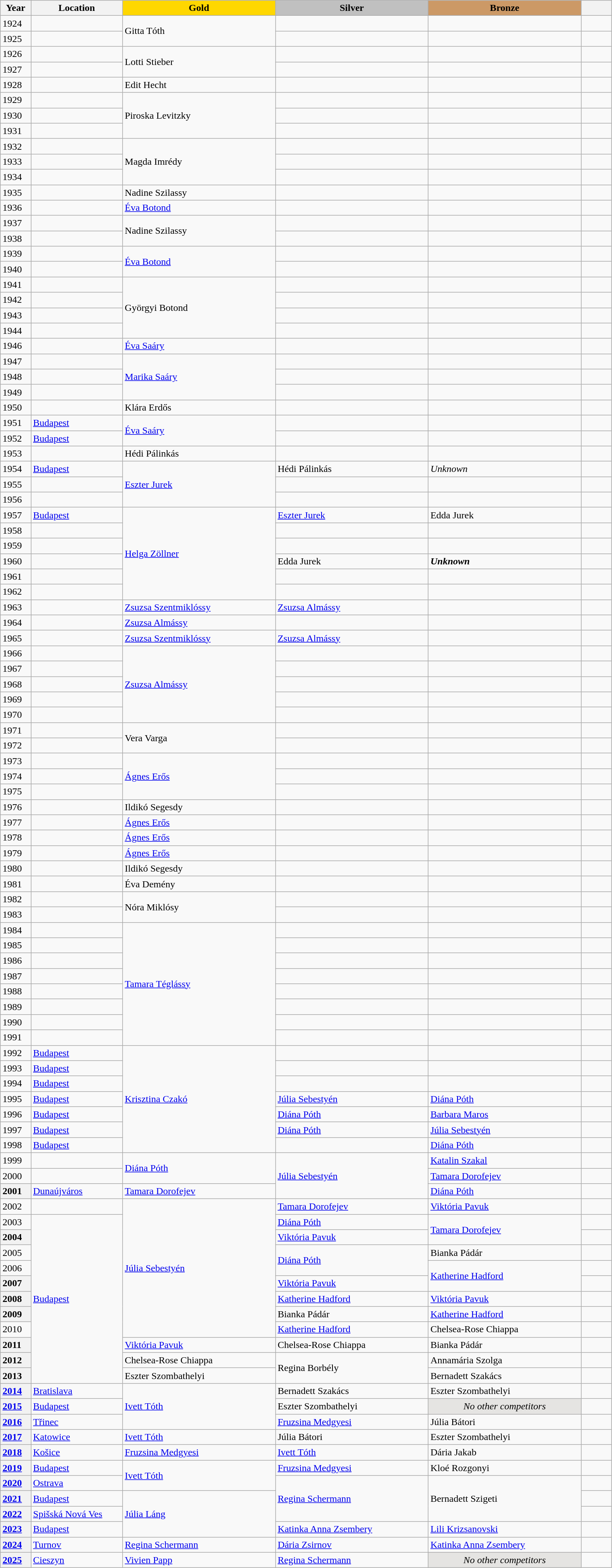<table class="wikitable unsortable" style="text-align:left; width:80%">
<tr>
<th scope="col" style="text-align:center; width:5%">Year</th>
<th scope="col" style="text-align:center; width:15%">Location</th>
<td scope="col" style="text-align:center; width:25%; background:gold"><strong>Gold</strong></td>
<td scope="col" style="text-align:center; width:25%; background:silver"><strong>Silver</strong></td>
<td scope="col" style="text-align:center; width:25%; background:#c96"><strong>Bronze</strong></td>
<th scope="col" style="text-align:center; width:5%"></th>
</tr>
<tr>
<td>1924</td>
<td></td>
<td rowspan="2">Gitta Tóth</td>
<td></td>
<td></td>
<td></td>
</tr>
<tr>
<td>1925</td>
<td></td>
<td></td>
<td></td>
<td></td>
</tr>
<tr>
<td>1926</td>
<td></td>
<td rowspan="2">Lotti Stieber</td>
<td></td>
<td></td>
<td></td>
</tr>
<tr>
<td>1927</td>
<td></td>
<td></td>
<td></td>
<td></td>
</tr>
<tr>
<td>1928</td>
<td></td>
<td>Edit Hecht</td>
<td></td>
<td></td>
<td></td>
</tr>
<tr>
<td>1929</td>
<td></td>
<td rowspan="3">Piroska Levitzky</td>
<td></td>
<td></td>
<td></td>
</tr>
<tr>
<td>1930</td>
<td></td>
<td></td>
<td></td>
<td></td>
</tr>
<tr>
<td>1931</td>
<td></td>
<td></td>
<td></td>
<td></td>
</tr>
<tr>
<td>1932</td>
<td></td>
<td rowspan="3">Magda Imrédy</td>
<td></td>
<td></td>
<td></td>
</tr>
<tr>
<td>1933</td>
<td></td>
<td></td>
<td></td>
<td></td>
</tr>
<tr>
<td>1934</td>
<td></td>
<td></td>
<td></td>
<td></td>
</tr>
<tr>
<td>1935</td>
<td></td>
<td>Nadine Szilassy</td>
<td></td>
<td></td>
<td></td>
</tr>
<tr>
<td>1936</td>
<td></td>
<td><a href='#'>Éva Botond</a></td>
<td></td>
<td></td>
<td></td>
</tr>
<tr>
<td>1937</td>
<td></td>
<td rowspan="2">Nadine Szilassy</td>
<td></td>
<td></td>
<td></td>
</tr>
<tr>
<td>1938</td>
<td></td>
<td></td>
<td></td>
<td></td>
</tr>
<tr>
<td>1939</td>
<td></td>
<td rowspan="2"><a href='#'>Éva Botond</a></td>
<td></td>
<td></td>
<td></td>
</tr>
<tr>
<td>1940</td>
<td></td>
<td></td>
<td></td>
<td></td>
</tr>
<tr>
<td>1941</td>
<td></td>
<td rowspan="4">Györgyi Botond</td>
<td></td>
<td></td>
<td></td>
</tr>
<tr>
<td>1942</td>
<td></td>
<td></td>
<td></td>
<td></td>
</tr>
<tr>
<td>1943</td>
<td></td>
<td></td>
<td></td>
<td></td>
</tr>
<tr>
<td>1944</td>
<td></td>
<td></td>
<td></td>
<td></td>
</tr>
<tr>
<td>1946</td>
<td></td>
<td><a href='#'>Éva Saáry</a></td>
<td></td>
<td></td>
<td></td>
</tr>
<tr>
<td>1947</td>
<td></td>
<td rowspan="3"><a href='#'>Marika Saáry</a></td>
<td></td>
<td></td>
<td></td>
</tr>
<tr>
<td>1948</td>
<td></td>
<td></td>
<td></td>
<td></td>
</tr>
<tr>
<td>1949</td>
<td></td>
<td></td>
<td></td>
<td></td>
</tr>
<tr>
<td>1950</td>
<td></td>
<td>Klára Erdős</td>
<td></td>
<td></td>
<td></td>
</tr>
<tr>
<td>1951</td>
<td><a href='#'>Budapest</a></td>
<td rowspan="2"><a href='#'>Éva Saáry</a></td>
<td></td>
<td></td>
<td></td>
</tr>
<tr>
<td>1952</td>
<td><a href='#'>Budapest</a></td>
<td></td>
<td></td>
<td></td>
</tr>
<tr>
<td>1953</td>
<td></td>
<td>Hédi Pálinkás</td>
<td></td>
<td></td>
<td></td>
</tr>
<tr>
<td>1954</td>
<td><a href='#'>Budapest</a></td>
<td rowspan="3"><a href='#'>Eszter Jurek</a></td>
<td>Hédi Pálinkás</td>
<td><em>Unknown</em></td>
<td></td>
</tr>
<tr>
<td>1955</td>
<td></td>
<td></td>
<td></td>
<td></td>
</tr>
<tr>
<td>1956</td>
<td></td>
<td></td>
<td></td>
<td></td>
</tr>
<tr>
<td>1957</td>
<td><a href='#'>Budapest</a></td>
<td rowspan="6"><a href='#'>Helga Zöllner</a> </td>
<td><a href='#'>Eszter Jurek</a></td>
<td>Edda Jurek</td>
<td></td>
</tr>
<tr>
<td>1958</td>
<td></td>
<td></td>
<td></td>
<td></td>
</tr>
<tr>
<td>1959</td>
<td></td>
<td></td>
<td></td>
<td></td>
</tr>
<tr>
<td>1960</td>
<td></td>
<td>Edda Jurek</td>
<td><strong><em>Unknown</em></strong></td>
<td></td>
</tr>
<tr>
<td>1961</td>
<td></td>
<td></td>
<td></td>
<td></td>
</tr>
<tr>
<td>1962</td>
<td></td>
<td></td>
<td></td>
<td></td>
</tr>
<tr>
<td>1963</td>
<td></td>
<td><a href='#'>Zsuzsa Szentmiklóssy</a></td>
<td><a href='#'>Zsuzsa Almássy</a></td>
<td></td>
<td></td>
</tr>
<tr>
<td>1964</td>
<td></td>
<td><a href='#'>Zsuzsa Almássy</a></td>
<td></td>
<td></td>
<td></td>
</tr>
<tr>
<td>1965</td>
<td></td>
<td><a href='#'>Zsuzsa Szentmiklóssy</a></td>
<td><a href='#'>Zsuzsa Almássy</a></td>
<td></td>
<td></td>
</tr>
<tr>
<td>1966</td>
<td></td>
<td rowspan="5"><a href='#'>Zsuzsa Almássy</a></td>
<td></td>
<td></td>
<td></td>
</tr>
<tr>
<td>1967</td>
<td></td>
<td></td>
<td></td>
<td></td>
</tr>
<tr>
<td>1968</td>
<td></td>
<td></td>
<td></td>
<td></td>
</tr>
<tr>
<td>1969</td>
<td></td>
<td></td>
<td></td>
<td></td>
</tr>
<tr>
<td>1970</td>
<td></td>
<td></td>
<td></td>
<td></td>
</tr>
<tr>
<td>1971</td>
<td></td>
<td rowspan="2">Vera Varga</td>
<td></td>
<td></td>
<td></td>
</tr>
<tr>
<td>1972</td>
<td></td>
<td></td>
<td></td>
<td></td>
</tr>
<tr>
<td>1973</td>
<td></td>
<td rowspan="3"><a href='#'>Ágnes Erős</a></td>
<td></td>
<td></td>
<td></td>
</tr>
<tr>
<td>1974</td>
<td></td>
<td></td>
<td></td>
<td></td>
</tr>
<tr>
<td>1975</td>
<td></td>
<td></td>
<td></td>
<td></td>
</tr>
<tr>
<td>1976</td>
<td></td>
<td>Ildikó Segesdy</td>
<td></td>
<td></td>
<td></td>
</tr>
<tr>
<td>1977</td>
<td></td>
<td><a href='#'>Ágnes Erős</a></td>
<td></td>
<td></td>
<td></td>
</tr>
<tr>
<td>1978</td>
<td></td>
<td><a href='#'>Ágnes Erős</a></td>
<td></td>
<td></td>
<td></td>
</tr>
<tr>
<td>1979</td>
<td></td>
<td><a href='#'>Ágnes Erős</a></td>
<td></td>
<td></td>
<td></td>
</tr>
<tr>
<td>1980</td>
<td></td>
<td>Ildikó Segesdy</td>
<td></td>
<td></td>
<td></td>
</tr>
<tr>
<td>1981</td>
<td></td>
<td>Éva Demény</td>
<td></td>
<td></td>
<td></td>
</tr>
<tr>
<td>1982</td>
<td></td>
<td rowspan="2">Nóra Miklósy</td>
<td></td>
<td></td>
<td></td>
</tr>
<tr>
<td>1983</td>
<td></td>
<td></td>
<td></td>
<td></td>
</tr>
<tr>
<td>1984</td>
<td></td>
<td rowspan="8"><a href='#'>Tamara Téglássy</a></td>
<td></td>
<td></td>
<td></td>
</tr>
<tr>
<td>1985</td>
<td></td>
<td></td>
<td></td>
<td></td>
</tr>
<tr>
<td>1986</td>
<td></td>
<td></td>
<td></td>
<td></td>
</tr>
<tr>
<td>1987</td>
<td></td>
<td></td>
<td></td>
<td></td>
</tr>
<tr>
<td>1988</td>
<td></td>
<td></td>
<td></td>
<td></td>
</tr>
<tr>
<td>1989</td>
<td></td>
<td></td>
<td></td>
<td></td>
</tr>
<tr>
<td>1990</td>
<td></td>
<td></td>
<td></td>
<td></td>
</tr>
<tr>
<td>1991</td>
<td></td>
<td></td>
<td></td>
<td></td>
</tr>
<tr>
<td>1992</td>
<td><a href='#'>Budapest</a></td>
<td rowspan="7"><a href='#'>Krisztina Czakó</a></td>
<td></td>
<td></td>
<td></td>
</tr>
<tr>
<td>1993</td>
<td><a href='#'>Budapest</a></td>
<td></td>
<td></td>
<td></td>
</tr>
<tr>
<td>1994</td>
<td><a href='#'>Budapest</a></td>
<td></td>
<td></td>
<td></td>
</tr>
<tr>
<td>1995</td>
<td><a href='#'>Budapest</a></td>
<td><a href='#'>Júlia Sebestyén</a></td>
<td><a href='#'>Diána Póth</a></td>
<td></td>
</tr>
<tr>
<td>1996</td>
<td><a href='#'>Budapest</a></td>
<td><a href='#'>Diána Póth</a></td>
<td><a href='#'>Barbara Maros</a></td>
<td></td>
</tr>
<tr>
<td>1997</td>
<td><a href='#'>Budapest</a></td>
<td><a href='#'>Diána Póth</a></td>
<td><a href='#'>Júlia Sebestyén</a></td>
<td></td>
</tr>
<tr>
<td>1998</td>
<td><a href='#'>Budapest</a></td>
<td></td>
<td><a href='#'>Diána Póth</a></td>
<td></td>
</tr>
<tr>
<td>1999</td>
<td></td>
<td rowspan="2"><a href='#'>Diána Póth</a></td>
<td rowspan="3"><a href='#'>Júlia Sebestyén</a></td>
<td><a href='#'>Katalin Szakal</a></td>
<td></td>
</tr>
<tr>
<td>2000</td>
<td></td>
<td><a href='#'>Tamara Dorofejev</a></td>
<td></td>
</tr>
<tr>
<th scope="row" style="text-align:left">2001</th>
<td><a href='#'>Dunaújváros</a></td>
<td><a href='#'>Tamara Dorofejev</a></td>
<td><a href='#'>Diána Póth</a></td>
<td></td>
</tr>
<tr>
<td>2002</td>
<td></td>
<td rowspan="9"><a href='#'>Júlia Sebestyén</a></td>
<td><a href='#'>Tamara Dorofejev</a></td>
<td><a href='#'>Viktória Pavuk</a></td>
<td></td>
</tr>
<tr>
<td>2003</td>
<td rowspan="11"><a href='#'>Budapest</a></td>
<td><a href='#'>Diána Póth</a></td>
<td rowspan="2"><a href='#'>Tamara Dorofejev</a></td>
<td></td>
</tr>
<tr>
<th scope="row" style="text-align:left">2004</th>
<td><a href='#'>Viktória Pavuk</a></td>
<td></td>
</tr>
<tr>
<td>2005</td>
<td rowspan="2"><a href='#'>Diána Póth</a></td>
<td>Bianka Pádár</td>
<td></td>
</tr>
<tr>
<td>2006</td>
<td rowspan="2"><a href='#'>Katherine Hadford</a></td>
<td></td>
</tr>
<tr>
<th scope="row" style="text-align:left">2007</th>
<td><a href='#'>Viktória Pavuk</a></td>
<td></td>
</tr>
<tr>
<th scope="row" style="text-align:left">2008</th>
<td><a href='#'>Katherine Hadford</a></td>
<td><a href='#'>Viktória Pavuk</a></td>
<td></td>
</tr>
<tr>
<th scope="row" style="text-align:left">2009</th>
<td>Bianka Pádár</td>
<td><a href='#'>Katherine Hadford</a></td>
<td></td>
</tr>
<tr>
<td>2010</td>
<td><a href='#'>Katherine Hadford</a></td>
<td>Chelsea-Rose Chiappa</td>
<td></td>
</tr>
<tr>
<th scope="row" style="text-align:left">2011</th>
<td><a href='#'>Viktória Pavuk</a></td>
<td>Chelsea-Rose Chiappa</td>
<td>Bianka Pádár</td>
<td></td>
</tr>
<tr>
<th scope="row" style="text-align:left">2012</th>
<td>Chelsea-Rose Chiappa</td>
<td rowspan="2">Regina Borbély</td>
<td>Annamária Szolga</td>
<td></td>
</tr>
<tr>
<th scope="row" style="text-align:left">2013</th>
<td>Eszter Szombathelyi</td>
<td>Bernadett Szakács</td>
<td></td>
</tr>
<tr>
<th scope="row" style="text-align:left"><a href='#'>2014</a></th>
<td> <a href='#'>Bratislava</a></td>
<td rowspan="3"><a href='#'>Ivett Tóth</a></td>
<td>Bernadett Szakács</td>
<td>Eszter Szombathelyi</td>
<td></td>
</tr>
<tr>
<th scope="row" style="text-align:left"><a href='#'>2015</a></th>
<td><a href='#'>Budapest</a></td>
<td>Eszter Szombathelyi</td>
<td align="center" bgcolor="e5e4e2"><em>No other competitors</em></td>
<td></td>
</tr>
<tr>
<th scope="row" style="text-align:left"><a href='#'>2016</a></th>
<td> <a href='#'>Třinec</a></td>
<td><a href='#'>Fruzsina Medgyesi</a></td>
<td>Júlia Bátori</td>
<td></td>
</tr>
<tr>
<th scope="row" style="text-align:left"><a href='#'>2017</a></th>
<td> <a href='#'>Katowice</a></td>
<td><a href='#'>Ivett Tóth</a></td>
<td>Júlia Bátori</td>
<td>Eszter Szombathelyi</td>
<td></td>
</tr>
<tr>
<th scope="row" style="text-align:left"><a href='#'>2018</a></th>
<td> <a href='#'>Košice</a></td>
<td><a href='#'>Fruzsina Medgyesi</a></td>
<td><a href='#'>Ivett Tóth</a></td>
<td>Dária Jakab</td>
<td></td>
</tr>
<tr>
<th scope="row" style="text-align:left"><a href='#'>2019</a></th>
<td><a href='#'>Budapest</a></td>
<td rowspan="2"><a href='#'>Ivett Tóth</a></td>
<td><a href='#'>Fruzsina Medgyesi</a></td>
<td>Kloé Rozgonyi</td>
<td></td>
</tr>
<tr>
<th scope="row" style="text-align:left"><a href='#'>2020</a></th>
<td> <a href='#'>Ostrava</a></td>
<td rowspan="3"><a href='#'>Regina Schermann</a></td>
<td rowspan="3">Bernadett Szigeti</td>
<td></td>
</tr>
<tr>
<th scope="row" style="text-align:left"><a href='#'>2021</a></th>
<td><a href='#'>Budapest</a></td>
<td rowspan="3"><a href='#'>Júlia Láng</a></td>
<td></td>
</tr>
<tr>
<th scope="row" style="text-align:left"><a href='#'>2022</a></th>
<td> <a href='#'>Spišská Nová Ves</a></td>
<td></td>
</tr>
<tr>
<th scope="row" style="text-align:left"><a href='#'>2023</a></th>
<td><a href='#'>Budapest</a></td>
<td><a href='#'>Katinka Anna Zsembery</a></td>
<td><a href='#'>Lili Krizsanovski</a></td>
<td></td>
</tr>
<tr>
<th scope="row" style="text-align:left"><a href='#'>2024</a></th>
<td> <a href='#'>Turnov</a></td>
<td><a href='#'>Regina Schermann</a></td>
<td><a href='#'>Dária Zsirnov</a></td>
<td><a href='#'>Katinka Anna Zsembery</a></td>
<td></td>
</tr>
<tr>
<th scope="row" style="text-align:left"><a href='#'>2025</a></th>
<td> <a href='#'>Cieszyn</a></td>
<td><a href='#'>Vivien Papp</a></td>
<td><a href='#'>Regina Schermann</a></td>
<td align="center" bgcolor="e5e4e2"><em>No other competitors</em></td>
<td></td>
</tr>
</table>
